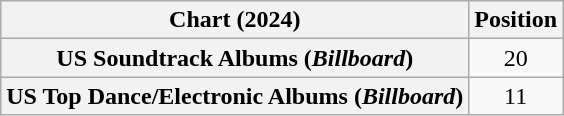<table class="wikitable sortable plainrowheaders" style="text-align:center">
<tr>
<th scope="col">Chart (2024)</th>
<th scope="col">Position</th>
</tr>
<tr>
<th scope="row">US Soundtrack Albums (<em>Billboard</em>)</th>
<td>20</td>
</tr>
<tr>
<th scope="row">US Top Dance/Electronic Albums (<em>Billboard</em>)</th>
<td>11</td>
</tr>
</table>
